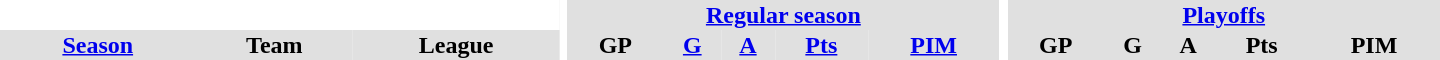<table border="0" cellpadding="1" cellspacing="0" style="text-align:center; width:60em">
<tr bgcolor="#e0e0e0">
<th colspan="3" bgcolor="#ffffff"></th>
<th rowspan="99" bgcolor="#ffffff"></th>
<th colspan="5"><a href='#'>Regular season</a></th>
<th rowspan="99" bgcolor="#ffffff"></th>
<th colspan="5"><a href='#'>Playoffs</a></th>
</tr>
<tr bgcolor="#e0e0e0">
<th><a href='#'>Season</a></th>
<th>Team</th>
<th>League</th>
<th>GP</th>
<th><a href='#'>G</a></th>
<th><a href='#'>A</a></th>
<th><a href='#'>Pts</a></th>
<th><a href='#'>PIM</a></th>
<th>GP</th>
<th>G</th>
<th>A</th>
<th>Pts</th>
<th>PIM</th>
</tr>
</table>
